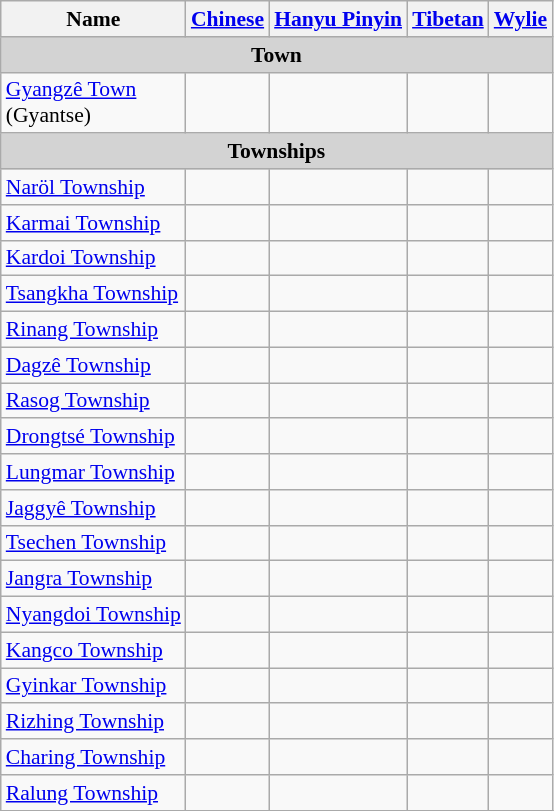<table class="wikitable"  style="font-size:90%;" align=center>
<tr>
<th>Name</th>
<th><a href='#'>Chinese</a></th>
<th><a href='#'>Hanyu Pinyin</a></th>
<th><a href='#'>Tibetan</a></th>
<th><a href='#'>Wylie</a></th>
</tr>
<tr --------->
<td colspan="7"  style="text-align:center; background:#d3d3d3;"><strong>Town</strong></td>
</tr>
<tr --------->
<td><a href='#'>Gyangzê Town</a><br>(Gyantse)</td>
<td></td>
<td></td>
<td></td>
<td></td>
</tr>
<tr --------->
<td colspan="7"  style="text-align:center; background:#d3d3d3;"><strong>Townships</strong></td>
</tr>
<tr --------->
<td><a href='#'>Naröl Township</a></td>
<td></td>
<td></td>
<td></td>
<td></td>
</tr>
<tr>
<td><a href='#'>Karmai Township</a></td>
<td></td>
<td></td>
<td></td>
<td></td>
</tr>
<tr>
<td><a href='#'>Kardoi Township</a></td>
<td></td>
<td></td>
<td></td>
<td></td>
</tr>
<tr>
<td><a href='#'>Tsangkha Township</a></td>
<td></td>
<td></td>
<td></td>
<td></td>
</tr>
<tr>
<td><a href='#'>Rinang Township</a></td>
<td></td>
<td></td>
<td></td>
<td></td>
</tr>
<tr>
<td><a href='#'>Dagzê Township</a></td>
<td></td>
<td></td>
<td></td>
<td></td>
</tr>
<tr>
<td><a href='#'>Rasog Township</a></td>
<td></td>
<td></td>
<td></td>
<td></td>
</tr>
<tr>
<td><a href='#'>Drongtsé Township</a></td>
<td></td>
<td></td>
<td></td>
<td></td>
</tr>
<tr>
<td><a href='#'>Lungmar Township</a></td>
<td></td>
<td></td>
<td></td>
<td></td>
</tr>
<tr>
<td><a href='#'>Jaggyê Township</a></td>
<td></td>
<td></td>
<td></td>
<td></td>
</tr>
<tr>
<td><a href='#'>Tsechen Township</a></td>
<td></td>
<td></td>
<td></td>
<td></td>
</tr>
<tr>
<td><a href='#'>Jangra Township</a></td>
<td></td>
<td></td>
<td></td>
<td></td>
</tr>
<tr>
<td><a href='#'>Nyangdoi Township</a></td>
<td></td>
<td></td>
<td></td>
<td></td>
</tr>
<tr>
<td><a href='#'>Kangco Township</a></td>
<td></td>
<td></td>
<td></td>
<td></td>
</tr>
<tr>
<td><a href='#'>Gyinkar Township</a></td>
<td></td>
<td></td>
<td></td>
<td></td>
</tr>
<tr>
<td><a href='#'>Rizhing Township</a></td>
<td></td>
<td></td>
<td></td>
<td></td>
</tr>
<tr>
<td><a href='#'>Charing Township</a></td>
<td></td>
<td></td>
<td></td>
<td></td>
</tr>
<tr>
<td><a href='#'>Ralung Township</a></td>
<td></td>
<td></td>
<td></td>
<td></td>
</tr>
<tr>
</tr>
</table>
